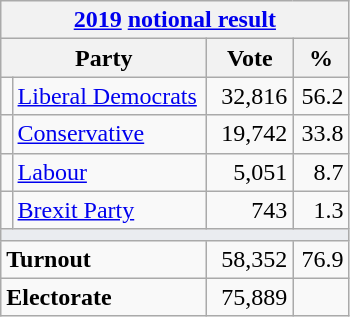<table class="wikitable">
<tr>
<th colspan="4"><a href='#'>2019</a> <a href='#'>notional result</a></th>
</tr>
<tr>
<th bgcolor="#DDDDFF" width="130px" colspan="2">Party</th>
<th bgcolor="#DDDDFF" width="50px">Vote</th>
<th bgcolor="#DDDDFF" width="30px">%</th>
</tr>
<tr>
<td></td>
<td><a href='#'>Liberal Democrats</a></td>
<td align=right>32,816</td>
<td align=right>56.2</td>
</tr>
<tr>
<td></td>
<td><a href='#'>Conservative</a></td>
<td align=right>19,742</td>
<td align=right>33.8</td>
</tr>
<tr>
<td></td>
<td><a href='#'>Labour</a></td>
<td align=right>5,051</td>
<td align=right>8.7</td>
</tr>
<tr>
<td></td>
<td><a href='#'>Brexit Party</a></td>
<td align=right>743</td>
<td align=right>1.3</td>
</tr>
<tr>
<td colspan="4" bgcolor="#EAECF0"></td>
</tr>
<tr>
<td colspan="2"><strong>Turnout</strong></td>
<td align=right>58,352</td>
<td align=right>76.9</td>
</tr>
<tr>
<td colspan="2"><strong>Electorate</strong></td>
<td align=right>75,889</td>
</tr>
</table>
